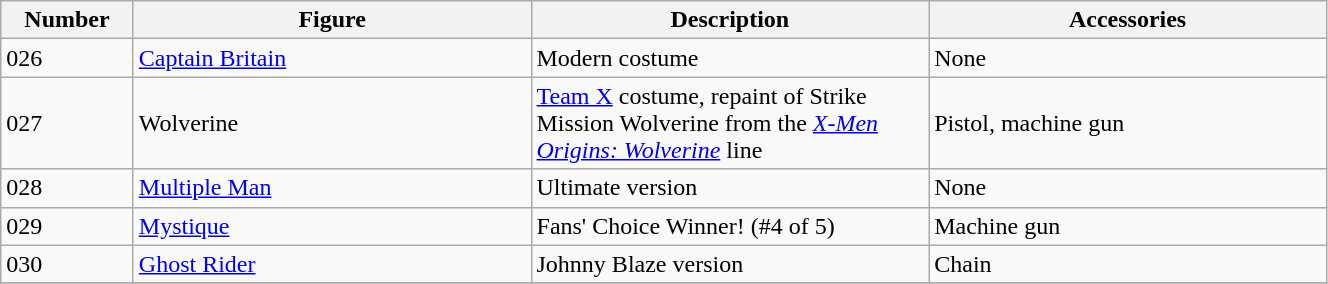<table class="wikitable" width="70%">
<tr>
<th width=10%>Number</th>
<th width=30%>Figure</th>
<th width=30%>Description</th>
<th width=30%>Accessories</th>
</tr>
<tr>
<td>026</td>
<td><a href='#'>Captain Britain</a></td>
<td>Modern costume</td>
<td>None</td>
</tr>
<tr>
<td>027</td>
<td>Wolverine</td>
<td><a href='#'>Team X</a> costume, repaint of Strike Mission Wolverine from the <em><a href='#'>X-Men Origins: Wolverine</a></em> line</td>
<td>Pistol, machine gun</td>
</tr>
<tr>
<td>028</td>
<td><a href='#'>Multiple Man</a></td>
<td>Ultimate version</td>
<td>None</td>
</tr>
<tr>
<td>029</td>
<td><a href='#'>Mystique</a></td>
<td>Fans' Choice Winner! (#4 of 5)</td>
<td>Machine gun</td>
</tr>
<tr>
<td>030</td>
<td><a href='#'>Ghost Rider</a></td>
<td>Johnny Blaze version</td>
<td>Chain</td>
</tr>
<tr>
</tr>
</table>
